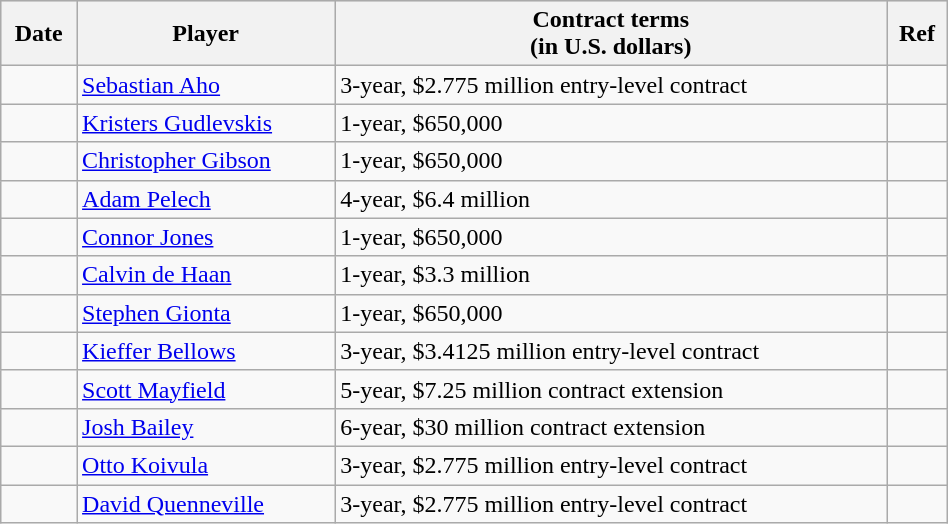<table class="wikitable" style="width:50%;">
<tr style="background:#ddd; text-align:center;">
<th>Date</th>
<th>Player</th>
<th>Contract terms<br>(in U.S. dollars)</th>
<th>Ref</th>
</tr>
<tr>
<td></td>
<td><a href='#'>Sebastian Aho</a></td>
<td>3-year, $2.775 million entry-level contract</td>
<td></td>
</tr>
<tr>
<td></td>
<td><a href='#'>Kristers Gudlevskis</a></td>
<td>1-year, $650,000</td>
<td></td>
</tr>
<tr>
<td></td>
<td><a href='#'>Christopher Gibson</a></td>
<td>1-year, $650,000</td>
<td></td>
</tr>
<tr>
<td></td>
<td><a href='#'>Adam Pelech</a></td>
<td>4-year, $6.4 million</td>
<td></td>
</tr>
<tr>
<td></td>
<td><a href='#'>Connor Jones</a></td>
<td>1-year, $650,000</td>
<td></td>
</tr>
<tr>
<td></td>
<td><a href='#'>Calvin de Haan</a></td>
<td>1-year, $3.3 million</td>
<td></td>
</tr>
<tr>
<td></td>
<td><a href='#'>Stephen Gionta</a></td>
<td>1-year, $650,000</td>
<td></td>
</tr>
<tr>
<td></td>
<td><a href='#'>Kieffer Bellows</a></td>
<td>3-year, $3.4125 million entry-level contract</td>
<td></td>
</tr>
<tr>
<td></td>
<td><a href='#'>Scott Mayfield</a></td>
<td>5-year, $7.25 million contract extension</td>
<td></td>
</tr>
<tr>
<td></td>
<td><a href='#'>Josh Bailey</a></td>
<td>6-year, $30 million contract extension</td>
<td></td>
</tr>
<tr>
<td></td>
<td><a href='#'>Otto Koivula</a></td>
<td>3-year, $2.775 million entry-level contract</td>
<td></td>
</tr>
<tr>
<td></td>
<td><a href='#'>David Quenneville</a></td>
<td>3-year, $2.775 million entry-level contract</td>
<td></td>
</tr>
</table>
